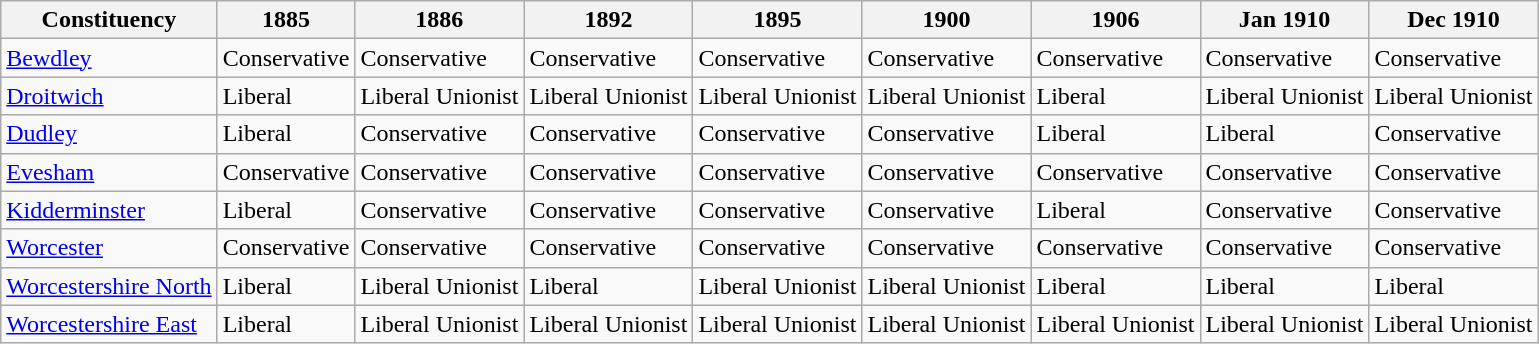<table class="wikitable sortable">
<tr>
<th>Constituency</th>
<th>1885</th>
<th>1886</th>
<th>1892</th>
<th>1895</th>
<th>1900</th>
<th>1906</th>
<th>Jan 1910</th>
<th>Dec 1910</th>
</tr>
<tr>
<td><a href='#'>Bewdley</a></td>
<td bgcolor=>Conservative</td>
<td bgcolor=>Conservative</td>
<td bgcolor=>Conservative</td>
<td bgcolor=>Conservative</td>
<td bgcolor=>Conservative</td>
<td bgcolor=>Conservative</td>
<td bgcolor=>Conservative</td>
<td bgcolor=>Conservative</td>
</tr>
<tr>
<td><a href='#'>Droitwich</a></td>
<td bgcolor=>Liberal</td>
<td bgcolor=>Liberal Unionist</td>
<td bgcolor=>Liberal Unionist</td>
<td bgcolor=>Liberal Unionist</td>
<td bgcolor=>Liberal Unionist</td>
<td bgcolor=>Liberal</td>
<td bgcolor=>Liberal Unionist</td>
<td bgcolor=>Liberal Unionist</td>
</tr>
<tr>
<td><a href='#'>Dudley</a></td>
<td bgcolor=>Liberal</td>
<td bgcolor=>Conservative</td>
<td bgcolor=>Conservative</td>
<td bgcolor=>Conservative</td>
<td bgcolor=>Conservative</td>
<td bgcolor=>Liberal</td>
<td bgcolor=>Liberal</td>
<td bgcolor=>Conservative</td>
</tr>
<tr>
<td><a href='#'>Evesham</a></td>
<td bgcolor=>Conservative</td>
<td bgcolor=>Conservative</td>
<td bgcolor=>Conservative</td>
<td bgcolor=>Conservative</td>
<td bgcolor=>Conservative</td>
<td bgcolor=>Conservative</td>
<td bgcolor=>Conservative</td>
<td bgcolor=>Conservative</td>
</tr>
<tr>
<td><a href='#'>Kidderminster</a></td>
<td bgcolor=>Liberal</td>
<td bgcolor=>Conservative</td>
<td bgcolor=>Conservative</td>
<td bgcolor=>Conservative</td>
<td bgcolor=>Conservative</td>
<td bgcolor=>Liberal</td>
<td bgcolor=>Conservative</td>
<td bgcolor=>Conservative</td>
</tr>
<tr>
<td><a href='#'>Worcester</a></td>
<td bgcolor=>Conservative</td>
<td bgcolor=>Conservative</td>
<td bgcolor=>Conservative</td>
<td bgcolor=>Conservative</td>
<td bgcolor=>Conservative</td>
<td bgcolor=>Conservative</td>
<td bgcolor=>Conservative</td>
<td bgcolor=>Conservative</td>
</tr>
<tr>
<td><a href='#'>Worcestershire North</a></td>
<td bgcolor=>Liberal</td>
<td bgcolor=>Liberal Unionist</td>
<td bgcolor=>Liberal</td>
<td bgcolor=>Liberal Unionist</td>
<td bgcolor=>Liberal Unionist</td>
<td bgcolor=>Liberal</td>
<td bgcolor=>Liberal</td>
<td bgcolor=>Liberal</td>
</tr>
<tr>
<td><a href='#'>Worcestershire East</a></td>
<td bgcolor=>Liberal</td>
<td bgcolor=>Liberal Unionist</td>
<td bgcolor=>Liberal Unionist</td>
<td bgcolor=>Liberal Unionist</td>
<td bgcolor=>Liberal Unionist</td>
<td bgcolor=>Liberal Unionist</td>
<td bgcolor=>Liberal Unionist</td>
<td bgcolor=>Liberal Unionist</td>
</tr>
</table>
